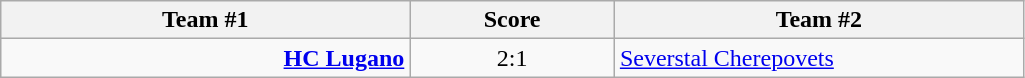<table class="wikitable" style="text-align: center;">
<tr>
<th width=22%>Team #1</th>
<th width=11%>Score</th>
<th width=22%>Team #2</th>
</tr>
<tr>
<td style="text-align: right;"><strong><a href='#'>HC Lugano</a></strong> </td>
<td>2:1</td>
<td style="text-align: left;"> <a href='#'>Severstal Cherepovets</a></td>
</tr>
</table>
